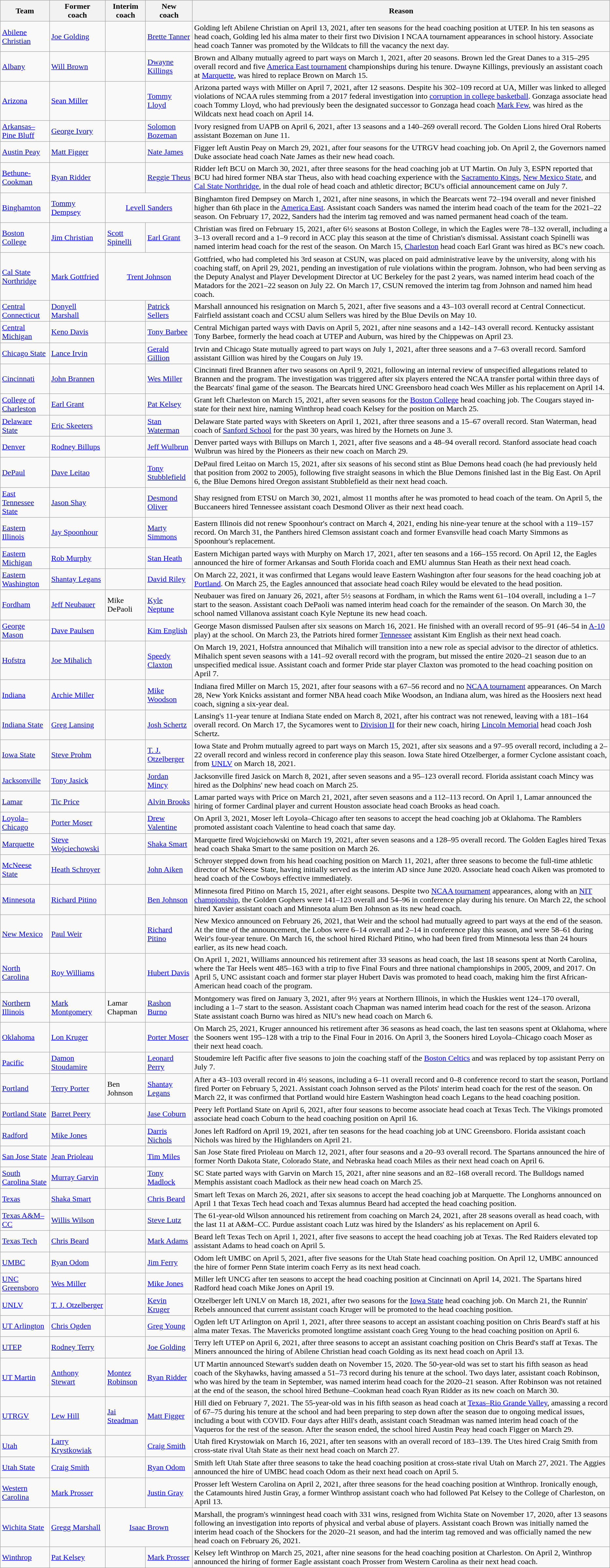<table class="wikitable">
<tr>
<th>Team</th>
<th>Former<br>coach</th>
<th>Interim<br>coach</th>
<th>New<br>coach</th>
<th>Reason</th>
</tr>
<tr>
<td><a href='#'>Abilene Christian</a></td>
<td><a href='#'>Joe Golding</a></td>
<td></td>
<td><a href='#'>Brette Tanner</a></td>
<td>Golding left Abilene Christian on April 13, 2021, after ten seasons for the head coaching position at UTEP. In his ten seasons as head coach, Golding led his alma mater to their first two Division I NCAA tournament appearances in school history. Associate head coach Tanner was promoted by the Wildcats to fill the vacancy the next day.</td>
</tr>
<tr>
<td><a href='#'>Albany</a></td>
<td><a href='#'>Will Brown</a></td>
<td></td>
<td><a href='#'>Dwayne Killings</a></td>
<td>Brown and Albany mutually agreed to part ways on March 1, 2021, after 20 seasons. Brown led the Great Danes to a 315–295 overall record and five <a href='#'>America East tournament</a> championships during his tenure. Dwayne Killings, previously an assistant coach at <a href='#'>Marquette</a>, was hired to replace Brown on March 15.</td>
</tr>
<tr>
<td><a href='#'>Arizona</a></td>
<td><a href='#'>Sean Miller</a></td>
<td></td>
<td><a href='#'>Tommy Lloyd</a></td>
<td>Arizona parted ways with Miller on April 7, 2021, after 12 seasons. Despite his 302–109 record at UA, Miller was linked to alleged violations of NCAA rules stemming from a 2017 federal investigation into <a href='#'>corruption in college basketball</a>. Gonzaga associate head coach Tommy Lloyd, who had previously been the designated successor to Gonzaga head coach <a href='#'>Mark Few</a>, was hired as the Wildcats next head coach on April 14.</td>
</tr>
<tr>
<td><a href='#'>Arkansas–Pine Bluff</a></td>
<td><a href='#'>George Ivory</a></td>
<td></td>
<td><a href='#'>Solomon Bozeman</a></td>
<td>Ivory resigned from UAPB on April 6, 2021, after 13 seasons and a 140–269 overall record. The Golden Lions hired Oral Roberts assistant Bozeman on June 11.</td>
</tr>
<tr>
<td><a href='#'>Austin Peay</a></td>
<td><a href='#'>Matt Figger</a></td>
<td></td>
<td><a href='#'>Nate James</a></td>
<td>Figger left Austin Peay on March 29, 2021, after four seasons for the UTRGV head coaching job. On April 2, the Governors named Duke associate head coach Nate James as their new head coach.</td>
</tr>
<tr>
<td><a href='#'>Bethune-Cookman</a></td>
<td><a href='#'>Ryan Ridder</a></td>
<td></td>
<td><a href='#'>Reggie Theus</a></td>
<td>Ridder left BCU on March 30, 2021, after three seasons for the head coaching job at UT Martin. On July 3, ESPN reported that BCU had hired former NBA star Theus, also with head coaching experience with the <a href='#'>Sacramento Kings</a>, <a href='#'>New Mexico State</a>, and <a href='#'>Cal State Northridge</a>, in the dual role of head coach and athletic director; BCU's official announcement came on July 7.</td>
</tr>
<tr>
<td><a href='#'>Binghamton</a></td>
<td><a href='#'>Tommy Dempsey</a></td>
<td colspan=2 align=center><a href='#'>Levell Sanders</a></td>
<td>Binghamton fired Dempsey on March 1, 2021, after nine seasons, in which the Bearcats went 72–194 overall and never finished higher than 6th place in the <a href='#'>America East</a>. Assistant coach Sanders was named the interim head coach of the team for the 2021–22 season. On February 17, 2022, Sanders had the interim tag removed and was named permanent head coach of the team.</td>
</tr>
<tr>
<td><a href='#'>Boston College</a></td>
<td><a href='#'>Jim Christian</a></td>
<td><a href='#'>Scott Spinelli</a></td>
<td><a href='#'>Earl Grant</a></td>
<td>Christian was fired on February 15, 2021, after 6½ seasons at Boston College, in which the Eagles were 78–132 overall, including a 3–13 overall record and a 1–9 record in ACC play this season at the time of Christian's dismissal. Assistant coach Spinelli was named interim head coach for the rest of the season. On March 15, <a href='#'>Charleston</a> head coach Earl Grant was hired as BC's new coach.</td>
</tr>
<tr>
<td><a href='#'>Cal State Northridge</a></td>
<td><a href='#'>Mark Gottfried</a></td>
<td colspan="2" style="text-align:center;"><a href='#'>Trent Johnson</a></td>
<td>Gottfried, who had completed his 3rd season at CSUN, was placed on paid administrative leave by the university, along with his coaching staff, on April 29, 2021, pending an investigation of rule violations within the program. Johnson, who had been serving as the Deputy Analyst and Player Development Director at UC Berkeley for the past 2 years, was named interim head coach of the Matadors for the 2021–22 season on July 22. On March 17, CSUN removed the interim tag from Johnson and named him head coach.</td>
</tr>
<tr>
<td><a href='#'>Central Connecticut</a></td>
<td><a href='#'>Donyell Marshall</a></td>
<td></td>
<td><a href='#'>Patrick Sellers</a></td>
<td>Marshall announced his resignation on March 5, 2021, after five seasons and a 43–103 overall record at Central Connecticut. Fairfield assistant coach and CCSU alum Sellers was hired by the Blue Devils on May 10.</td>
</tr>
<tr>
<td><a href='#'>Central Michigan</a></td>
<td><a href='#'>Keno Davis</a></td>
<td></td>
<td><a href='#'>Tony Barbee</a></td>
<td>Central Michigan parted ways with Davis on April 5, 2021, after nine seasons and a 142–143 overall record. Kentucky assistant Tony Barbee, formerly the head coach at UTEP and Auburn, was hired by the Chippewas on April 23.</td>
</tr>
<tr>
<td><a href='#'>Chicago State</a></td>
<td><a href='#'>Lance Irvin</a></td>
<td></td>
<td><a href='#'>Gerald Gillion</a></td>
<td>Irvin and Chicago State mutually agreed to part ways on July 1, 2021, after three seasons and a 7–63 overall record. Samford assistant Gillion was hired by the Cougars on July 19.</td>
</tr>
<tr>
<td><a href='#'>Cincinnati</a></td>
<td><a href='#'>John Brannen</a></td>
<td></td>
<td><a href='#'>Wes Miller</a></td>
<td>Cincinnati fired Brannen after two seasons on April 9, 2021, following an internal review of unspecified allegations related to Brannen and the program. The investigation was triggered after six players entered the NCAA transfer portal within three days of the Bearcats' final game of the season. The Bearcats hired UNC Greensboro head coach Wes Miller as his replacement on April 14.</td>
</tr>
<tr>
<td><a href='#'>College of Charleston</a></td>
<td><a href='#'>Earl Grant</a></td>
<td></td>
<td><a href='#'>Pat Kelsey</a></td>
<td>Grant left Charleston on March 15, 2021, after seven seasons for the <a href='#'>Boston College</a> head coaching job. The Cougars stayed in-state for their next hire, naming Winthrop head coach Kelsey for the position on March 25.</td>
</tr>
<tr>
<td><a href='#'>Delaware State</a></td>
<td><a href='#'>Eric Skeeters</a></td>
<td></td>
<td><a href='#'>Stan Waterman</a></td>
<td>Delaware State parted ways with Skeeters on April 1, 2021, after three seasons and a 15–67 overall record. Stan Waterman, head coach of <a href='#'>Sanford School</a> for the past 30 years, was hired by the Hornets on June 3.</td>
</tr>
<tr>
<td><a href='#'>Denver</a></td>
<td><a href='#'>Rodney Billups</a></td>
<td></td>
<td><a href='#'>Jeff Wulbrun</a></td>
<td>Denver parted ways with Billups on March 1, 2021, after five seasons and a 48–94 overall record. Stanford associate head coach Wulbrun was hired by the Pioneers as their new coach on March 29.</td>
</tr>
<tr>
<td><a href='#'>DePaul</a></td>
<td><a href='#'>Dave Leitao</a></td>
<td></td>
<td><a href='#'>Tony Stubblefield</a></td>
<td>DePaul fired Leitao on March 15, 2021, after six seasons of his second stint as Blue Demons head coach (he had previously held that position from 2002 to 2005), following five straight seasons in which the Blue Demons finished last in the Big East. On April 6, the Blue Demons hired Oregon assistant Stubblefield as their next head coach.</td>
</tr>
<tr>
<td><a href='#'>East Tennessee State</a></td>
<td><a href='#'>Jason Shay</a></td>
<td></td>
<td><a href='#'>Desmond Oliver</a></td>
<td>Shay resigned from ETSU on March 30, 2021, almost 11 months after he was promoted to head coach of the team. On April 5, the Buccaneers hired Tennessee assistant coach Desmond Oliver as their next head coach.</td>
</tr>
<tr>
<td><a href='#'>Eastern Illinois</a></td>
<td><a href='#'>Jay Spoonhour</a></td>
<td></td>
<td><a href='#'>Marty Simmons</a></td>
<td>Eastern Illinois did not renew Spoonhour's contract on March 4, 2021, ending his nine-year tenure at the school with a 119–157 record. On March 31, the Panthers hired Clemson assistant coach and former Evansville head coach Marty Simmons as Spoonhour's replacement.</td>
</tr>
<tr>
<td><a href='#'>Eastern Michigan</a></td>
<td><a href='#'>Rob Murphy</a></td>
<td></td>
<td><a href='#'>Stan Heath</a></td>
<td>Eastern Michigan parted ways with Murphy on March 17, 2021, after ten seasons and a 166–155 record. On April 12, the Eagles announced the hire of former Arkansas and South Florida coach and EMU alumnus Stan Heath as their next head coach.</td>
</tr>
<tr>
<td><a href='#'>Eastern Washington</a></td>
<td><a href='#'>Shantay Legans</a></td>
<td></td>
<td><a href='#'>David Riley</a></td>
<td>On March 22, 2021, it was confirmed that Legans would leave Eastern Washington after four seasons for the head coaching job at <a href='#'>Portland</a>. On March 25, the Eagles announced that associate head coach Riley would be elevated to the head position.</td>
</tr>
<tr>
<td><a href='#'>Fordham</a></td>
<td><a href='#'>Jeff Neubauer</a></td>
<td>Mike DePaoli</td>
<td><a href='#'>Kyle Neptune</a></td>
<td>Neubauer was fired on January 26, 2021, after 5½ seasons at Fordham, in which the Rams went 61–104 overall, including a 1–7 start to the season. Assistant coach DePaoli was named interim head coach for the remainder of the season. On March 30, the school named Villanova assistant coach Kyle Neptune its new head coach.</td>
</tr>
<tr>
<td><a href='#'>George Mason</a></td>
<td><a href='#'>Dave Paulsen</a></td>
<td></td>
<td><a href='#'>Kim English</a></td>
<td>George Mason dismissed Paulsen after six seasons on March 16, 2021. He finished with an overall record of 95–91 (46–54 in <a href='#'>A-10</a> play) at the school. On March 23, the Patriots hired former <a href='#'>Tennessee</a> assistant Kim English as their next head coach.</td>
</tr>
<tr>
<td><a href='#'>Hofstra</a></td>
<td><a href='#'>Joe Mihalich</a></td>
<td></td>
<td><a href='#'>Speedy Claxton</a></td>
<td>On March 19, 2021, Hofstra announced that Mihalich will transition into a new role as special advisor to the director of athletics. Mihalich spent seven seasons with a 141–92 overall record with the program, but missed the entire 2020–21 season due to an unspecified medical issue. Assistant coach and former Pride star player Claxton was promoted to the head coaching position on April 7.</td>
</tr>
<tr>
<td><a href='#'>Indiana</a></td>
<td><a href='#'>Archie Miller</a></td>
<td></td>
<td><a href='#'>Mike Woodson</a></td>
<td>Indiana fired Miller on March 15, 2021, after four seasons with a 67–56 record and no <a href='#'>NCAA tournament</a> appearances. On March 28, New York Knicks assistant and former NBA head coach Mike Woodson, an Indiana alum, was hired as the Hoosiers next head coach, signing a six-year deal.</td>
</tr>
<tr>
<td><a href='#'>Indiana State</a></td>
<td><a href='#'>Greg Lansing</a></td>
<td></td>
<td><a href='#'>Josh Schertz</a></td>
<td>Lansing's 11-year tenure at Indiana State ended on March 8, 2021, after his contract was not renewed, leaving with a 181–164 overall record. On March 17, the Sycamores went to <a href='#'>Division II</a> for their new coach, hiring <a href='#'>Lincoln Memorial</a> head coach Josh Schertz.</td>
</tr>
<tr>
<td><a href='#'>Iowa State</a></td>
<td><a href='#'>Steve Prohm</a></td>
<td></td>
<td><a href='#'>T. J. Otzelberger</a></td>
<td>Iowa State and Prohm mutually agreed to part ways on March 15, 2021, after six seasons and a 97–95 overall record, including a 2–22 overall record and winless record in conference play this season. Iowa State hired Otzelberger, a former Cyclone assistant coach, from <a href='#'>UNLV</a> on March 18, 2021.</td>
</tr>
<tr>
<td><a href='#'>Jacksonville</a></td>
<td><a href='#'>Tony Jasick</a></td>
<td></td>
<td><a href='#'>Jordan Mincy</a></td>
<td>Jacksonville fired Jasick on March 8, 2021, after seven seasons and a 95–123 overall record. Florida assistant coach Mincy was hired as the Dolphins' new head coach on March 25.</td>
</tr>
<tr>
<td><a href='#'>Lamar</a></td>
<td><a href='#'>Tic Price</a></td>
<td></td>
<td><a href='#'>Alvin Brooks</a></td>
<td>Lamar parted ways with Price on March 21, 2021, after seven seasons and a 112–113 record. On April 1, Lamar announced the hiring of former Cardinal player and current Houston associate head coach Brooks as head coach.</td>
</tr>
<tr>
<td><a href='#'>Loyola–Chicago</a></td>
<td><a href='#'>Porter Moser</a></td>
<td></td>
<td><a href='#'>Drew Valentine</a></td>
<td>On April 3, 2021, Moser left Loyola–Chicago after ten seasons to accept the head coaching job at Oklahoma. The Ramblers promoted assistant coach Valentine to head coach that same day.</td>
</tr>
<tr>
<td><a href='#'>Marquette</a></td>
<td><a href='#'>Steve Wojciechowski</a></td>
<td></td>
<td><a href='#'>Shaka Smart</a></td>
<td>Marquette fired Wojciehowski on March 19, 2021, after seven seasons and a 128–95 overall record. The Golden Eagles hired Texas head coach Shaka Smart to the same position on March 26.</td>
</tr>
<tr>
<td><a href='#'>McNeese State</a></td>
<td><a href='#'>Heath Schroyer</a></td>
<td></td>
<td><a href='#'>John Aiken</a></td>
<td>Schroyer stepped down from his head coaching position on March 11, 2021, after three seasons to become the full-time athletic director of McNeese State, having initially served as the interim AD since June 2020. Associate head coach Aiken was promoted to head coach of the Cowboys effective immediately.</td>
</tr>
<tr>
<td><a href='#'>Minnesota</a></td>
<td><a href='#'>Richard Pitino</a></td>
<td></td>
<td><a href='#'>Ben Johnson</a></td>
<td>Minnesota fired Pitino on March 15, 2021, after eight seasons. Despite two <a href='#'>NCAA tournament</a> appearances, along with an <a href='#'>NIT championship</a>, the Golden Gophers were 141–123 overall and 54–96 in conference play during his tenure. On March 22, the school hired Xavier assistant coach and Minnesota alum Ben Johnson as its new head coach.</td>
</tr>
<tr>
<td><a href='#'>New Mexico</a></td>
<td><a href='#'>Paul Weir</a></td>
<td></td>
<td><a href='#'>Richard Pitino</a></td>
<td>New Mexico announced on February 26, 2021, that Weir and the school had mutually agreed to part ways at the end of the season. At the time of the announcement, the Lobos were 6–14 overall and 2–14 in conference play this season, and were 58–61 during Weir's four-year tenure. On March 16, the school hired Richard Pitino, who had been fired from Minnesota less than 24 hours earlier, as its new head coach.</td>
</tr>
<tr>
<td><a href='#'>North Carolina</a></td>
<td><a href='#'>Roy Williams</a></td>
<td></td>
<td><a href='#'>Hubert Davis</a></td>
<td>On April 1, 2021, Williams announced his retirement after 33 seasons as head coach, the last 18 seasons spent at North Carolina, where the Tar Heels went 485–163 with a trip to five Final Fours and three national championships in 2005, 2009, and 2017. On April 5, UNC assistant coach and former star player Hubert Davis was promoted to head coach, making him the first African-American head coach of the program.</td>
</tr>
<tr>
<td><a href='#'>Northern Illinois</a></td>
<td><a href='#'>Mark Montgomery</a></td>
<td>Lamar Chapman</td>
<td><a href='#'>Rashon Burno</a></td>
<td>Montgomery was fired on January 3, 2021, after 9½ years at Northern Illinois, in which the Huskies went 124–170 overall, including a 1–7 start to the season. Assistant coach Chapman was named interim head coach for the rest of the season. Arizona State assistant coach Burno was hired as NIU's new head coach on March 6.</td>
</tr>
<tr>
<td><a href='#'>Oklahoma</a></td>
<td><a href='#'>Lon Kruger</a></td>
<td></td>
<td><a href='#'>Porter Moser</a></td>
<td>On March 25, 2021, Kruger announced his retirement after 36 seasons as head coach, the last ten seasons spent at Oklahoma, where the Sooners went 195–128 with a trip to the Final Four in 2016. On April 3, the Sooners hired Loyola–Chicago coach Moser as their next head coach.</td>
</tr>
<tr>
<td><a href='#'>Pacific</a></td>
<td><a href='#'>Damon Stoudamire</a></td>
<td></td>
<td><a href='#'>Leonard Perry</a></td>
<td>Stoudemire left Pacific after five seasons to join the coaching staff of the <a href='#'>Boston Celtics</a> and was replaced by top assistant Perry on July 7.</td>
</tr>
<tr>
<td><a href='#'>Portland</a></td>
<td><a href='#'>Terry Porter</a></td>
<td>Ben Johnson</td>
<td><a href='#'>Shantay Legans</a></td>
<td>After a 43–103 overall record in 4½ seasons, including a 6–11 overall record and 0–8 conference record to start the season, Portland fired Porter on February 5, 2021. Assistant coach Johnson served as the Pilots' interim head coach for the rest of the season. On March 22, it was confirmed that Portland would hire Eastern Washington head coach Legans to the head coaching position.</td>
</tr>
<tr>
<td><a href='#'>Portland State</a></td>
<td><a href='#'>Barret Peery</a></td>
<td></td>
<td><a href='#'>Jase Coburn</a></td>
<td>Peery left Portland State on April 6, 2021, after four seasons to become associate head coach at Texas Tech. The Vikings promoted associate head coach Coburn to the head coaching position on April 16.</td>
</tr>
<tr>
<td><a href='#'>Radford</a></td>
<td><a href='#'>Mike Jones</a></td>
<td></td>
<td><a href='#'>Darris Nichols</a></td>
<td>Jones left Radford on April 19, 2021, after ten seasons for the head coaching job at UNC Greensboro. Florida assistant coach Nichols was hired by the Highlanders on April 21.</td>
</tr>
<tr>
<td><a href='#'>San Jose State</a></td>
<td><a href='#'>Jean Prioleau</a></td>
<td></td>
<td><a href='#'>Tim Miles</a></td>
<td>San Jose State fired Prioleau on March 12, 2021, after four seasons and a 20–93 overall record. The Spartans announced the hire of former North Dakota State, Colorado State, and Nebraska head coach Miles as their next head coach on April 6.</td>
</tr>
<tr>
<td><a href='#'>South Carolina State</a></td>
<td><a href='#'>Murray Garvin</a></td>
<td></td>
<td><a href='#'>Tony Madlock</a></td>
<td>SC State parted ways with Garvin on March 15, 2021, after nine seasons and an 82–168 overall record. The Bulldogs named Memphis assistant coach Madlock as their new head coach on March 25.</td>
</tr>
<tr>
<td><a href='#'>Texas</a></td>
<td><a href='#'>Shaka Smart</a></td>
<td></td>
<td><a href='#'>Chris Beard</a></td>
<td>Smart left Texas on March 26, 2021, after six seasons to accept the head coaching job at Marquette. The Longhorns announced on April 1 that Texas Tech head coach and Texas alumnus Beard had accepted the head coaching position.</td>
</tr>
<tr>
<td><a href='#'>Texas A&M–CC</a></td>
<td><a href='#'>Willis Wilson</a></td>
<td></td>
<td><a href='#'>Steve Lutz</a></td>
<td>The 61-year-old Wilson announced his retirement from coaching on March 24, 2021, after 28 seasons overall as head coach, with the last 11 at A&M–CC. Purdue assistant coach Lutz was hired by the Islanders' as his replacement on April 6.</td>
</tr>
<tr>
<td><a href='#'>Texas Tech</a></td>
<td><a href='#'>Chris Beard</a></td>
<td></td>
<td><a href='#'>Mark Adams</a></td>
<td>Beard left Texas Tech on April 1, 2021, after five seasons to accept the head coaching job at Texas. The Red Raiders elevated top assistant Adams to head coach on April 5.</td>
</tr>
<tr>
<td><a href='#'>UMBC</a></td>
<td><a href='#'>Ryan Odom</a></td>
<td></td>
<td><a href='#'>Jim Ferry</a></td>
<td>Odom left UMBC on April 5, 2021, after five seasons for the Utah State head coaching position. On April 12, UMBC announced the hire of former Penn State interim coach Ferry as its next head coach.</td>
</tr>
<tr>
<td><a href='#'>UNC Greensboro</a></td>
<td><a href='#'>Wes Miller</a></td>
<td></td>
<td><a href='#'>Mike Jones</a></td>
<td>Miller left UNCG after ten seasons to accept the head coaching position at Cincinnati on April 14, 2021. The Spartans hired Radford head coach Mike Jones on April 19.</td>
</tr>
<tr>
<td><a href='#'>UNLV</a></td>
<td><a href='#'>T. J. Otzelberger</a></td>
<td></td>
<td><a href='#'>Kevin Kruger</a></td>
<td>Otzelberger left UNLV on March 18, 2021, after two seasons for the <a href='#'>Iowa State</a> head coaching job. On March 21, the Runnin' Rebels announced that current assistant coach Kruger will be promoted to the head coaching position.</td>
</tr>
<tr>
<td><a href='#'>UT Arlington</a></td>
<td><a href='#'>Chris Ogden</a></td>
<td></td>
<td><a href='#'>Greg Young</a></td>
<td>Ogden left UT Arlington on April 1, 2021, after three seasons to accept an assistant coaching position on Chris Beard's staff at his alma mater Texas. The Mavericks promoted longtime assistant coach Greg Young to the head coaching position on April 6.</td>
</tr>
<tr>
<td><a href='#'>UTEP</a></td>
<td><a href='#'>Rodney Terry</a></td>
<td></td>
<td><a href='#'>Joe Golding</a></td>
<td>Terry left UTEP on April 6, 2021, after three seasons to accept an assistant coaching position on Chris Beard's staff at Texas. The Miners announced the hiring of Abilene Christian head coach Golding as its next head coach on April 13.</td>
</tr>
<tr>
<td><a href='#'>UT Martin</a></td>
<td><a href='#'>Anthony Stewart</a></td>
<td><a href='#'>Montez Robinson</a></td>
<td><a href='#'>Ryan Ridder</a></td>
<td>UT Martin announced Stewart's sudden death on November 15, 2020. The 50-year-old was set to start his fifth season as head coach of the Skyhawks, having amassed a 51–73 record during his tenure at the school. Two days later, assistant coach Robinson, who was hired by the team in September, was named interim head coach for the 2020–21 season. After Robinson was not retained at the end of the season, the school hired Bethune–Cookman head coach Ryan Ridder as its new coach on March 30.</td>
</tr>
<tr>
<td><a href='#'>UTRGV</a></td>
<td><a href='#'>Lew Hill</a></td>
<td><a href='#'>Jai Steadman</a></td>
<td><a href='#'>Matt Figger</a></td>
<td>Hill died on February 7, 2021. The 55-year-old was in his fifth season as head coach at <a href='#'>Texas–Rio Grande Valley</a>, amassing a record of 67–75 during his tenure at the school and had been preparing to step down after the season due to ongoing medical issues, including a bout with COVID. Four days after Hill's death, assistant coach Steadman was named interim head coach of the Vaqueros for the rest of the season. After the season ended, the school hired Austin Peay head coach Figger on March 29.</td>
</tr>
<tr>
<td><a href='#'>Utah</a></td>
<td><a href='#'>Larry Krystkowiak</a></td>
<td></td>
<td><a href='#'>Craig Smith</a></td>
<td>Utah fired Krystowiak on March 16, 2021, after ten seasons with an overall record of 183–139. The Utes hired Craig Smith from cross-state rival Utah State as their next head coach on March 27.</td>
</tr>
<tr>
<td><a href='#'>Utah State</a></td>
<td><a href='#'>Craig Smith</a></td>
<td></td>
<td><a href='#'>Ryan Odom</a></td>
<td>Smith left Utah State after three seasons to take the head coaching position at cross-state rival Utah on March 27, 2021. The Aggies announced the hire of UMBC head coach Odom as their next head coach on April 5.</td>
</tr>
<tr>
<td><a href='#'>Western Carolina</a></td>
<td><a href='#'>Mark Prosser</a></td>
<td></td>
<td><a href='#'>Justin Gray</a></td>
<td>Prosser left Western Carolina on April 2, 2021, after three seasons for the head coaching position at Winthrop. Ironically enough, the Catamounts hired Justin Gray, a former Winthrop assistant coach who had followed Pat Kelsey to the College of Charleston, on April 13.</td>
</tr>
<tr>
<td><a href='#'>Wichita State</a></td>
<td><a href='#'>Gregg Marshall</a></td>
<td colspan=2 align=center><a href='#'>Isaac Brown</a></td>
<td>Marshall, the program's winningest head coach with 331 wins, resigned from Wichita State on November 17, 2020, after 13 seasons following an investigation into reports of physical and verbal abuse of players. Assistant coach Brown was initially named the interim head coach of the Shockers for the 2020–21 season, and had the interim tag removed and was officially named the new head coach on February 26, 2021.</td>
</tr>
<tr>
<td><a href='#'>Winthrop</a></td>
<td><a href='#'>Pat Kelsey</a></td>
<td></td>
<td><a href='#'>Mark Prosser</a></td>
<td>Kelsey left Winthrop on March 25, 2021, after nine seasons for the head coaching position at Charleston. On April 2, Winthrop announced the hiring of former Eagle assistant coach Prosser from Western Carolina as their next head coach.</td>
</tr>
</table>
